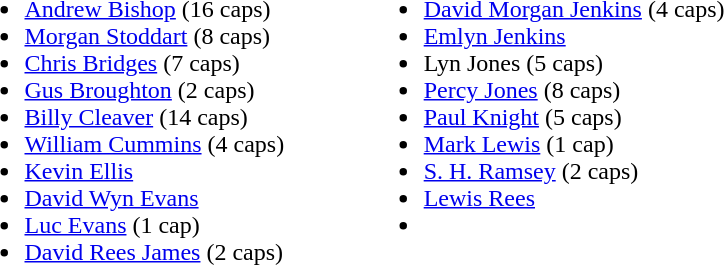<table>
<tr>
<td valign="top"><br><ul><li> <a href='#'>Andrew Bishop</a> (16 caps)</li><li> <a href='#'>Morgan Stoddart</a> (8 caps)</li><li> <a href='#'>Chris Bridges</a> (7 caps)</li><li> <a href='#'>Gus Broughton</a> (2 caps)</li><li> <a href='#'>Billy Cleaver</a> (14 caps)</li><li> <a href='#'>William Cummins</a> (4 caps)</li><li> <a href='#'>Kevin Ellis</a></li><li> <a href='#'>David Wyn Evans</a></li><li> <a href='#'>Luc Evans</a> (1 cap)</li><li> <a href='#'>David Rees James</a> (2 caps)</li></ul></td>
<td width="45"> </td>
<td valign="top"><br><ul><li> <a href='#'>David Morgan Jenkins</a> (4 caps)</li><li> <a href='#'>Emlyn Jenkins</a></li><li> Lyn Jones (5 caps)</li><li> <a href='#'>Percy Jones</a> (8 caps)</li><li> <a href='#'>Paul Knight</a> (5 caps)</li><li> <a href='#'>Mark Lewis</a> (1 cap)</li><li> <a href='#'>S. H. Ramsey</a> (2 caps)</li><li> <a href='#'>Lewis Rees</a></li><li></li></ul></td>
<td width="45"> </td>
</tr>
</table>
